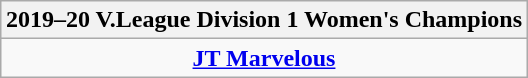<table class=wikitable style="text-align:center; margin:auto">
<tr>
<th>2019–20 V.League Division 1 Women's Champions</th>
</tr>
<tr>
<td><strong><a href='#'>JT Marvelous</a></strong></td>
</tr>
</table>
